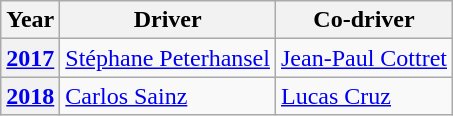<table class="wikitable" style="font-size:100%;">
<tr>
<th>Year</th>
<th>Driver</th>
<th>Co-driver</th>
</tr>
<tr>
<th><a href='#'>2017</a></th>
<td> <a href='#'>Stéphane Peterhansel</a></td>
<td> <a href='#'>Jean-Paul Cottret</a></td>
</tr>
<tr>
<th><a href='#'>2018</a></th>
<td> <a href='#'>Carlos Sainz</a></td>
<td> <a href='#'>Lucas Cruz</a></td>
</tr>
</table>
